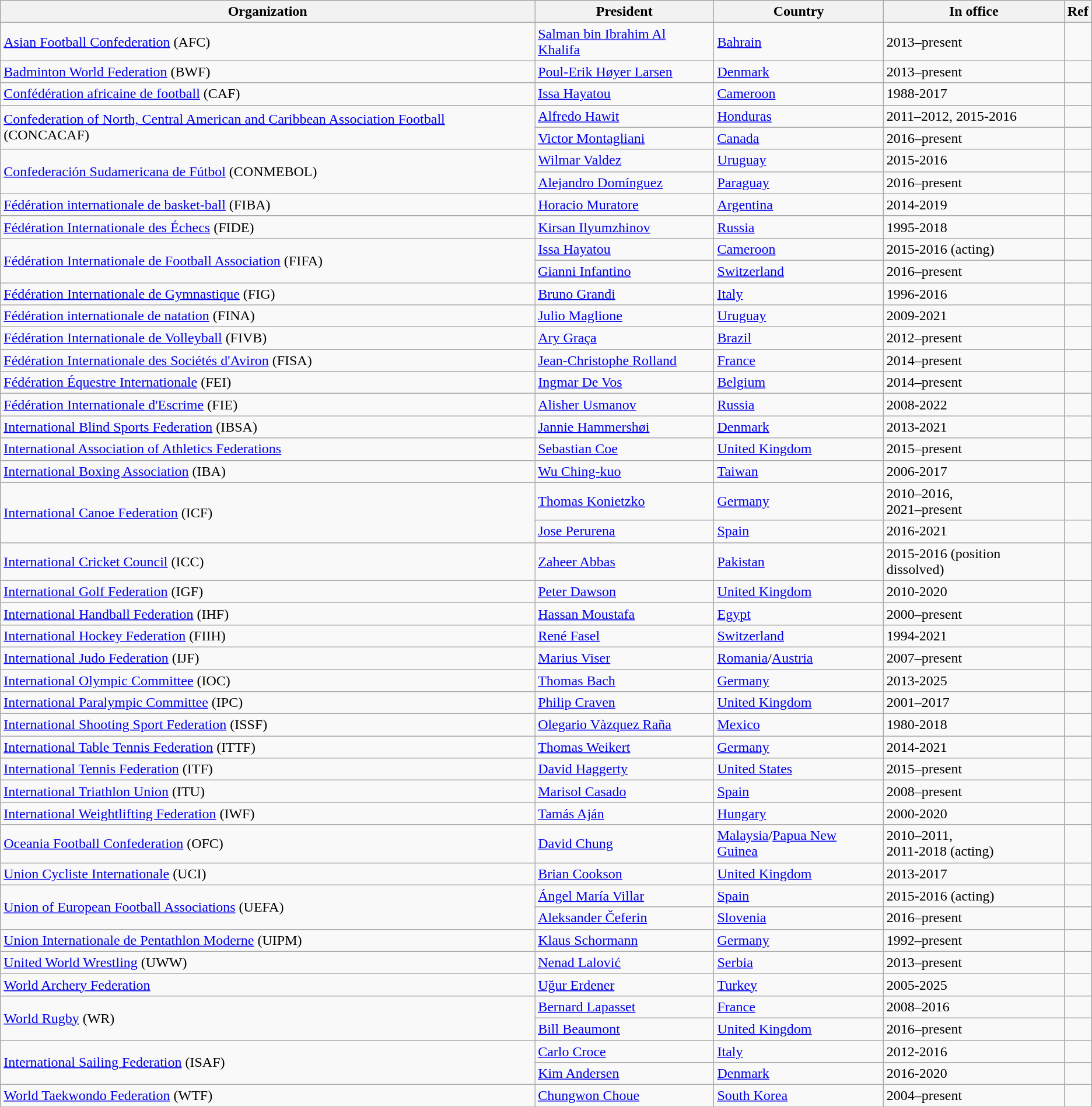<table class="wikitable unsortable">
<tr>
<th>Organization</th>
<th>President</th>
<th>Country</th>
<th>In office</th>
<th>Ref</th>
</tr>
<tr>
<td><a href='#'>Asian Football Confederation</a> (AFC)</td>
<td><a href='#'>Salman bin Ibrahim Al Khalifa</a></td>
<td><a href='#'>Bahrain</a></td>
<td>2013–present</td>
<td></td>
</tr>
<tr>
<td><a href='#'>Badminton World Federation</a> (BWF)</td>
<td><a href='#'>Poul-Erik Høyer Larsen</a></td>
<td><a href='#'>Denmark</a></td>
<td>2013–present</td>
<td></td>
</tr>
<tr>
<td><a href='#'>Confédération africaine de football</a> (CAF)</td>
<td><a href='#'>Issa Hayatou</a></td>
<td><a href='#'>Cameroon</a></td>
<td>1988-2017</td>
<td></td>
</tr>
<tr>
<td rowspan="2"><a href='#'>Confederation of North, Central American and Caribbean Association Football</a> (CONCACAF)</td>
<td><a href='#'>Alfredo Hawit</a></td>
<td><a href='#'>Honduras</a></td>
<td>2011–2012, 2015-2016</td>
<td></td>
</tr>
<tr>
<td><a href='#'>Victor Montagliani</a></td>
<td><a href='#'>Canada</a></td>
<td>2016–present</td>
<td></td>
</tr>
<tr>
<td rowspan="2"><a href='#'>Confederación Sudamericana de Fútbol</a> (CONMEBOL)</td>
<td><a href='#'>Wilmar Valdez</a></td>
<td><a href='#'>Uruguay</a></td>
<td>2015-2016</td>
<td></td>
</tr>
<tr>
<td><a href='#'>Alejandro Domínguez</a></td>
<td><a href='#'>Paraguay</a></td>
<td>2016–present</td>
<td></td>
</tr>
<tr>
<td><a href='#'>Fédération internationale de basket-ball</a> (FIBA)</td>
<td><a href='#'>Horacio Muratore</a></td>
<td><a href='#'>Argentina</a></td>
<td>2014-2019</td>
<td></td>
</tr>
<tr>
<td><a href='#'>Fédération Internationale des Échecs</a> (FIDE)</td>
<td><a href='#'>Kirsan Ilyumzhinov</a></td>
<td><a href='#'>Russia</a></td>
<td>1995-2018</td>
<td></td>
</tr>
<tr>
<td rowspan="2"><a href='#'>Fédération Internationale de Football Association</a> (FIFA)</td>
<td><a href='#'>Issa Hayatou</a></td>
<td><a href='#'>Cameroon</a></td>
<td>2015-2016 (acting)</td>
<td></td>
</tr>
<tr>
<td><a href='#'>Gianni Infantino</a></td>
<td><a href='#'>Switzerland</a></td>
<td>2016–present</td>
<td></td>
</tr>
<tr>
<td><a href='#'>Fédération Internationale de Gymnastique</a> (FIG)</td>
<td><a href='#'>Bruno Grandi</a></td>
<td><a href='#'>Italy</a></td>
<td>1996-2016</td>
<td></td>
</tr>
<tr>
<td><a href='#'>Fédération internationale de natation</a> (FINA)</td>
<td><a href='#'>Julio Maglione</a></td>
<td><a href='#'>Uruguay</a></td>
<td>2009-2021</td>
<td></td>
</tr>
<tr>
<td><a href='#'>Fédération Internationale de Volleyball</a> (FIVB)</td>
<td><a href='#'>Ary Graça</a></td>
<td><a href='#'>Brazil</a></td>
<td>2012–present</td>
<td></td>
</tr>
<tr>
<td><a href='#'>Fédération Internationale des Sociétés d'Aviron</a> (FISA)</td>
<td><a href='#'>Jean-Christophe Rolland</a></td>
<td><a href='#'>France</a></td>
<td>2014–present</td>
<td></td>
</tr>
<tr>
<td><a href='#'>Fédération Équestre Internationale</a> (FEI)</td>
<td><a href='#'>Ingmar De Vos</a></td>
<td><a href='#'>Belgium</a></td>
<td>2014–present</td>
<td></td>
</tr>
<tr>
<td><a href='#'>Fédération Internationale d'Escrime</a> (FIE)</td>
<td><a href='#'>Alisher Usmanov</a></td>
<td><a href='#'>Russia</a></td>
<td>2008-2022</td>
<td></td>
</tr>
<tr>
<td><a href='#'>International Blind Sports Federation</a> (IBSA)</td>
<td><a href='#'>Jannie Hammershøi</a></td>
<td><a href='#'>Denmark</a></td>
<td>2013-2021</td>
<td></td>
</tr>
<tr>
<td><a href='#'>International Association of Athletics Federations</a></td>
<td><a href='#'>Sebastian Coe</a></td>
<td><a href='#'>United Kingdom</a></td>
<td>2015–present</td>
<td></td>
</tr>
<tr>
<td><a href='#'>International Boxing Association</a> (IBA)</td>
<td><a href='#'>Wu Ching-kuo</a></td>
<td><a href='#'>Taiwan</a></td>
<td>2006-2017</td>
<td></td>
</tr>
<tr>
<td rowspan="2"><a href='#'>International Canoe Federation</a> (ICF)</td>
<td><a href='#'>Thomas Konietzko</a></td>
<td><a href='#'>Germany</a></td>
<td>2010–2016,<br> 2021–present</td>
<td></td>
</tr>
<tr>
<td><a href='#'>Jose Perurena</a></td>
<td><a href='#'>Spain</a></td>
<td>2016-2021</td>
<td></td>
</tr>
<tr>
<td><a href='#'>International Cricket Council</a> (ICC)</td>
<td><a href='#'>Zaheer Abbas</a></td>
<td><a href='#'>Pakistan</a></td>
<td>2015-2016 (position dissolved)</td>
<td></td>
</tr>
<tr>
<td><a href='#'>International Golf Federation</a> (IGF)</td>
<td><a href='#'>Peter Dawson</a></td>
<td><a href='#'>United Kingdom</a></td>
<td>2010-2020</td>
<td></td>
</tr>
<tr>
<td><a href='#'>International Handball Federation</a> (IHF)</td>
<td><a href='#'>Hassan Moustafa</a></td>
<td><a href='#'>Egypt</a></td>
<td>2000–present</td>
<td></td>
</tr>
<tr>
<td><a href='#'>International Hockey Federation</a> (FIIH)</td>
<td><a href='#'>René Fasel</a></td>
<td><a href='#'>Switzerland</a></td>
<td>1994-2021</td>
<td></td>
</tr>
<tr>
<td><a href='#'>International Judo Federation</a> (IJF)</td>
<td><a href='#'>Marius Viser</a></td>
<td><a href='#'>Romania</a>/<a href='#'>Austria</a></td>
<td>2007–present</td>
<td></td>
</tr>
<tr>
<td><a href='#'>International Olympic Committee</a> (IOC)</td>
<td><a href='#'>Thomas Bach</a></td>
<td><a href='#'>Germany</a></td>
<td>2013-2025</td>
<td></td>
</tr>
<tr>
<td><a href='#'>International Paralympic Committee</a> (IPC)</td>
<td><a href='#'>Philip Craven</a></td>
<td><a href='#'>United Kingdom</a></td>
<td>2001–2017</td>
<td></td>
</tr>
<tr>
<td><a href='#'>International Shooting Sport Federation</a> (ISSF)</td>
<td><a href='#'>Olegario Vàzquez Raña</a></td>
<td><a href='#'>Mexico</a></td>
<td>1980-2018</td>
<td></td>
</tr>
<tr>
<td><a href='#'>International Table Tennis Federation</a> (ITTF)</td>
<td><a href='#'>Thomas Weikert</a></td>
<td><a href='#'>Germany</a></td>
<td>2014-2021</td>
<td></td>
</tr>
<tr>
<td><a href='#'>International Tennis Federation</a> (ITF)</td>
<td><a href='#'>David Haggerty</a></td>
<td><a href='#'>United States</a></td>
<td>2015–present</td>
<td></td>
</tr>
<tr>
<td><a href='#'>International Triathlon Union</a> (ITU)</td>
<td><a href='#'>Marisol Casado</a></td>
<td><a href='#'>Spain</a></td>
<td>2008–present</td>
<td></td>
</tr>
<tr>
<td><a href='#'>International Weightlifting Federation</a> (IWF)</td>
<td><a href='#'>Tamás Aján</a></td>
<td><a href='#'>Hungary</a></td>
<td>2000-2020</td>
<td></td>
</tr>
<tr>
<td><a href='#'>Oceania Football Confederation</a> (OFC)</td>
<td><a href='#'>David Chung</a></td>
<td><a href='#'>Malaysia</a>/<a href='#'>Papua New Guinea</a></td>
<td>2010–2011,<br> 2011-2018 (acting)</td>
<td></td>
</tr>
<tr>
<td><a href='#'>Union Cycliste Internationale</a> (UCI)</td>
<td><a href='#'>Brian Cookson</a></td>
<td><a href='#'>United Kingdom</a></td>
<td>2013-2017</td>
<td></td>
</tr>
<tr>
<td rowspan="2"><a href='#'>Union of European Football Associations</a> (UEFA)</td>
<td><a href='#'>Ángel María Villar</a></td>
<td><a href='#'>Spain</a></td>
<td>2015-2016 (acting)</td>
<td></td>
</tr>
<tr>
<td><a href='#'>Aleksander Čeferin</a></td>
<td><a href='#'>Slovenia</a></td>
<td>2016–present</td>
<td></td>
</tr>
<tr>
<td><a href='#'>Union Internationale de Pentathlon Moderne</a> (UIPM)</td>
<td><a href='#'>Klaus Schormann</a></td>
<td><a href='#'>Germany</a></td>
<td>1992–present</td>
<td></td>
</tr>
<tr>
<td><a href='#'>United World Wrestling</a> (UWW)</td>
<td><a href='#'>Nenad Lalović</a></td>
<td><a href='#'>Serbia</a></td>
<td>2013–present</td>
<td></td>
</tr>
<tr>
<td><a href='#'>World Archery Federation</a></td>
<td><a href='#'>Uğur Erdener</a></td>
<td><a href='#'>Turkey</a></td>
<td>2005-2025</td>
<td></td>
</tr>
<tr>
<td rowspan="2"><a href='#'>World Rugby</a> (WR)</td>
<td><a href='#'>Bernard Lapasset</a></td>
<td><a href='#'>France</a></td>
<td>2008–2016</td>
<td></td>
</tr>
<tr>
<td><a href='#'>Bill Beaumont</a></td>
<td><a href='#'>United Kingdom</a></td>
<td>2016–present</td>
<td></td>
</tr>
<tr>
<td rowspan="2"><a href='#'>International Sailing Federation</a> (ISAF)</td>
<td><a href='#'>Carlo Croce</a></td>
<td><a href='#'>Italy</a></td>
<td>2012-2016</td>
<td></td>
</tr>
<tr>
<td><a href='#'>Kim Andersen</a></td>
<td><a href='#'>Denmark</a></td>
<td>2016-2020</td>
<td></td>
</tr>
<tr>
<td><a href='#'>World Taekwondo Federation</a> (WTF)</td>
<td><a href='#'>Chungwon Choue</a></td>
<td><a href='#'>South Korea</a></td>
<td>2004–present</td>
<td></td>
</tr>
<tr>
</tr>
</table>
